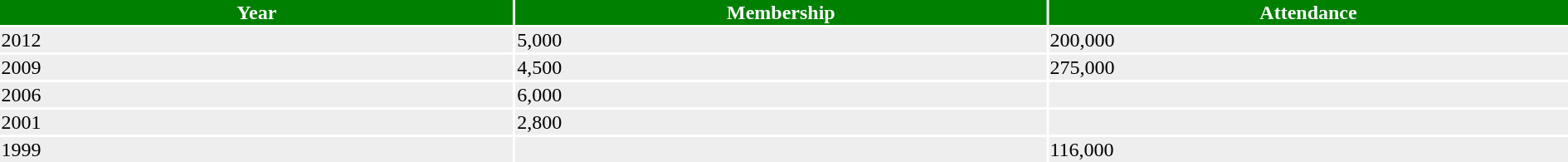<table ->
<tr>
<th style="width:06%; background:green; color:white;">Year</th>
<th style="width:06%; background:green; color:white;">Membership</th>
<th style="width:06%; background:green; color:white;">Attendance</th>
</tr>
<tr style="background:#eee; color:black;">
<td>2012</td>
<td>5,000</td>
<td>200,000</td>
</tr>
<tr style="background:#eee; color:black;">
<td>2009</td>
<td>4,500</td>
<td>275,000</td>
</tr>
<tr style="background:#eee; color:black;">
<td>2006</td>
<td>6,000</td>
<td></td>
</tr>
<tr style="background:#eee; color:black;">
<td>2001</td>
<td>2,800</td>
<td></td>
</tr>
<tr style="background:#eee; color:black;">
<td>1999</td>
<td></td>
<td>116,000</td>
</tr>
<tr style="background:#eee; color:black;">
</tr>
</table>
